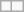<table class="wikitable">
<tr valign="top">
<td></td>
<td></td>
</tr>
</table>
